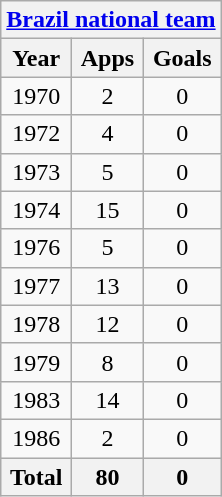<table class="wikitable" style="text-align:center">
<tr>
<th colspan=3><a href='#'>Brazil national team</a></th>
</tr>
<tr>
<th>Year</th>
<th>Apps</th>
<th>Goals</th>
</tr>
<tr>
<td>1970</td>
<td>2</td>
<td>0</td>
</tr>
<tr>
<td>1972</td>
<td>4</td>
<td>0</td>
</tr>
<tr>
<td>1973</td>
<td>5</td>
<td>0</td>
</tr>
<tr>
<td>1974</td>
<td>15</td>
<td>0</td>
</tr>
<tr>
<td>1976</td>
<td>5</td>
<td>0</td>
</tr>
<tr>
<td>1977</td>
<td>13</td>
<td>0</td>
</tr>
<tr>
<td>1978</td>
<td>12</td>
<td>0</td>
</tr>
<tr>
<td>1979</td>
<td>8</td>
<td>0</td>
</tr>
<tr>
<td>1983</td>
<td>14</td>
<td>0</td>
</tr>
<tr>
<td>1986</td>
<td>2</td>
<td>0</td>
</tr>
<tr>
<th>Total</th>
<th>80</th>
<th>0</th>
</tr>
</table>
